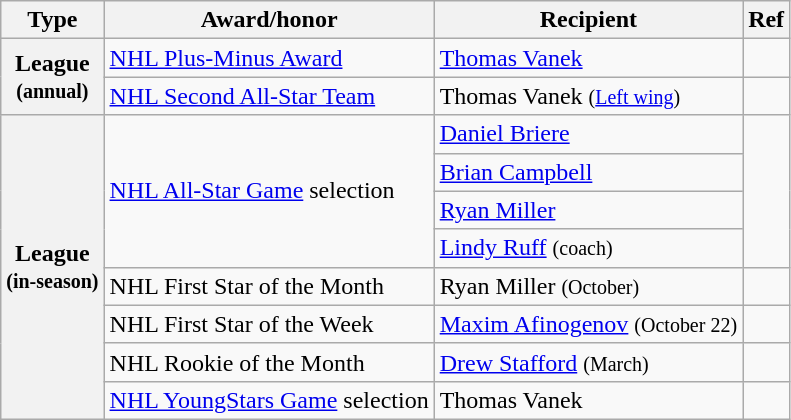<table class="wikitable">
<tr>
<th scope="col">Type</th>
<th scope="col">Award/honor</th>
<th scope="col">Recipient</th>
<th scope="col">Ref</th>
</tr>
<tr>
<th scope="row" rowspan="2">League<br><small>(annual)</small></th>
<td><a href='#'>NHL Plus-Minus Award</a></td>
<td><a href='#'>Thomas Vanek</a></td>
<td></td>
</tr>
<tr>
<td><a href='#'>NHL Second All-Star Team</a></td>
<td>Thomas Vanek <small>(<a href='#'>Left wing</a>)</small></td>
<td></td>
</tr>
<tr>
<th scope="row" rowspan="8">League<br><small>(in-season)</small></th>
<td rowspan="4"><a href='#'>NHL All-Star Game</a> selection</td>
<td><a href='#'>Daniel Briere</a></td>
<td rowspan="4"></td>
</tr>
<tr>
<td><a href='#'>Brian Campbell</a></td>
</tr>
<tr>
<td><a href='#'>Ryan Miller</a></td>
</tr>
<tr>
<td><a href='#'>Lindy Ruff</a> <small>(coach)</small></td>
</tr>
<tr>
<td>NHL First Star of the Month</td>
<td>Ryan Miller <small>(October)</small></td>
<td></td>
</tr>
<tr>
<td>NHL First Star of the Week</td>
<td><a href='#'>Maxim Afinogenov</a> <small>(October 22)</small></td>
<td></td>
</tr>
<tr>
<td>NHL Rookie of the Month</td>
<td><a href='#'>Drew Stafford</a> <small>(March)</small></td>
<td></td>
</tr>
<tr>
<td><a href='#'>NHL YoungStars Game</a> selection</td>
<td>Thomas Vanek</td>
<td></td>
</tr>
</table>
